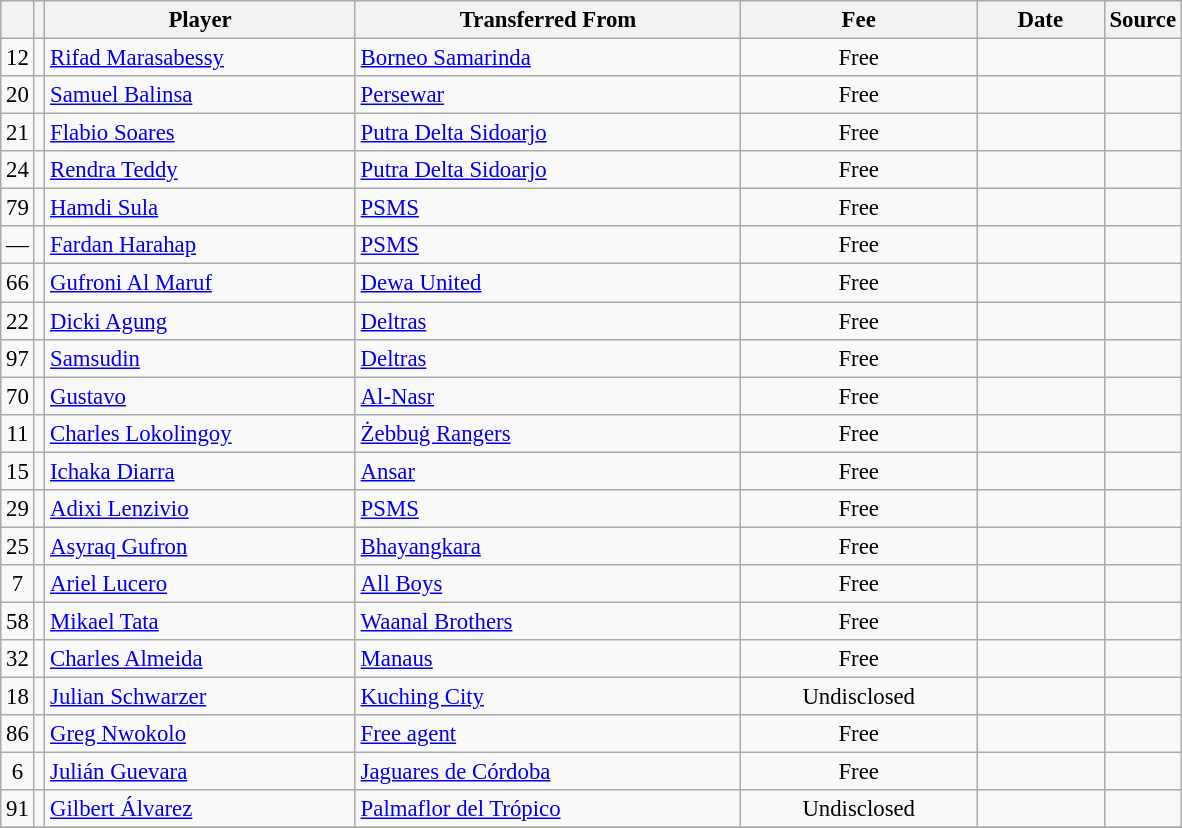<table class="wikitable plainrowheaders sortable" style="font-size:95%">
<tr>
<th></th>
<th></th>
<th scope="col" style="width:200px;"><strong>Player</strong></th>
<th scope="col" style="width:250px;"><strong>Transferred From</strong></th>
<th scope="col" style="width:150px;"><strong>Fee</strong></th>
<th scope="col" style="width:78px;"><strong>Date</strong></th>
<th><strong>Source</strong></th>
</tr>
<tr>
<td align=center>12</td>
<td align=center></td>
<td> <a href='#'>Rifad Marasabessy</a></td>
<td> <a href='#'>Borneo Samarinda</a></td>
<td align=center>Free</td>
<td align=center></td>
<td align=center></td>
</tr>
<tr>
<td align=center>20</td>
<td align=center></td>
<td> <a href='#'>Samuel Balinsa</a></td>
<td> <a href='#'>Persewar</a></td>
<td align=center>Free</td>
<td align=center></td>
<td align=center></td>
</tr>
<tr>
<td align=center>21</td>
<td align=center></td>
<td> <a href='#'>Flabio Soares</a></td>
<td> <a href='#'>Putra Delta Sidoarjo</a></td>
<td align=center>Free</td>
<td align=center></td>
<td align=center></td>
</tr>
<tr>
<td align=center>24</td>
<td align=center></td>
<td> <a href='#'>Rendra Teddy</a></td>
<td> <a href='#'>Putra Delta Sidoarjo</a></td>
<td align=center>Free</td>
<td align=center></td>
<td align=center></td>
</tr>
<tr>
<td align=center>79</td>
<td align=center></td>
<td> <a href='#'>Hamdi Sula</a></td>
<td> <a href='#'>PSMS</a></td>
<td align=center>Free</td>
<td align=center></td>
<td align=center></td>
</tr>
<tr>
<td align=center>—</td>
<td align=center></td>
<td> <a href='#'>Fardan Harahap</a></td>
<td> <a href='#'>PSMS</a></td>
<td align=center>Free</td>
<td align=center></td>
<td align=center></td>
</tr>
<tr>
<td align=center>66</td>
<td align=center></td>
<td> <a href='#'>Gufroni Al Maruf</a></td>
<td> <a href='#'>Dewa United</a></td>
<td align=center>Free</td>
<td align=center></td>
<td align=center></td>
</tr>
<tr>
<td align=center>22</td>
<td align=center></td>
<td> <a href='#'>Dicki Agung</a></td>
<td> <a href='#'>Deltras</a></td>
<td align=center>Free</td>
<td align=center></td>
<td align=center></td>
</tr>
<tr>
<td align=center>97</td>
<td align=center></td>
<td> <a href='#'>Samsudin</a></td>
<td> <a href='#'>Deltras</a></td>
<td align=center>Free</td>
<td align=center></td>
<td align=center></td>
</tr>
<tr>
<td align=center>70</td>
<td align=center></td>
<td> <a href='#'>Gustavo</a></td>
<td> <a href='#'>Al-Nasr</a></td>
<td align=center>Free</td>
<td align=center></td>
<td align=center></td>
</tr>
<tr>
<td align=center>11</td>
<td align=center></td>
<td> <a href='#'>Charles Lokolingoy</a></td>
<td> <a href='#'>Żebbuġ Rangers</a></td>
<td align=center>Free</td>
<td align=center></td>
<td align=center></td>
</tr>
<tr>
<td align=center>15</td>
<td align=center></td>
<td> <a href='#'>Ichaka Diarra</a></td>
<td> <a href='#'>Ansar</a></td>
<td align=center>Free</td>
<td align=center></td>
<td align=center></td>
</tr>
<tr>
<td align=center>29</td>
<td align=center></td>
<td> <a href='#'>Adixi Lenzivio</a></td>
<td> <a href='#'>PSMS</a></td>
<td align=center>Free</td>
<td align=center></td>
<td align=center></td>
</tr>
<tr>
<td align=center>25</td>
<td align=center></td>
<td> <a href='#'>Asyraq Gufron</a></td>
<td> <a href='#'>Bhayangkara</a></td>
<td align=center>Free</td>
<td align=center></td>
<td align=center></td>
</tr>
<tr>
<td align=center>7</td>
<td align=center></td>
<td> <a href='#'>Ariel Lucero</a></td>
<td> <a href='#'>All Boys</a></td>
<td align=center>Free</td>
<td align=center></td>
<td align=center></td>
</tr>
<tr>
<td align=center>58</td>
<td align=center></td>
<td> <a href='#'>Mikael Tata</a></td>
<td> <a href='#'>Waanal Brothers</a></td>
<td align=center>Free</td>
<td align=center></td>
<td align=center></td>
</tr>
<tr>
<td align=center>32</td>
<td align=center></td>
<td> <a href='#'>Charles Almeida</a></td>
<td> <a href='#'>Manaus</a></td>
<td align=center>Free</td>
<td align=center></td>
<td align=center></td>
</tr>
<tr>
<td align=center>18</td>
<td align=center></td>
<td> <a href='#'>Julian Schwarzer</a></td>
<td> <a href='#'>Kuching City</a></td>
<td align=center>Undisclosed</td>
<td align=center></td>
<td align=center></td>
</tr>
<tr>
<td align=center>86</td>
<td align=center></td>
<td> <a href='#'>Greg Nwokolo</a></td>
<td><a href='#'>Free agent</a></td>
<td align=center>Free</td>
<td align=center></td>
<td align=center></td>
</tr>
<tr>
<td align=center>6</td>
<td align=center></td>
<td> <a href='#'>Julián Guevara</a></td>
<td> <a href='#'>Jaguares de Córdoba</a></td>
<td align=center>Free</td>
<td align=center></td>
<td align=center></td>
</tr>
<tr>
<td align=center>91</td>
<td align=center></td>
<td> <a href='#'>Gilbert Álvarez</a></td>
<td> <a href='#'>Palmaflor del Trópico</a></td>
<td align=center>Undisclosed</td>
<td align=center></td>
<td align=center></td>
</tr>
<tr>
</tr>
</table>
